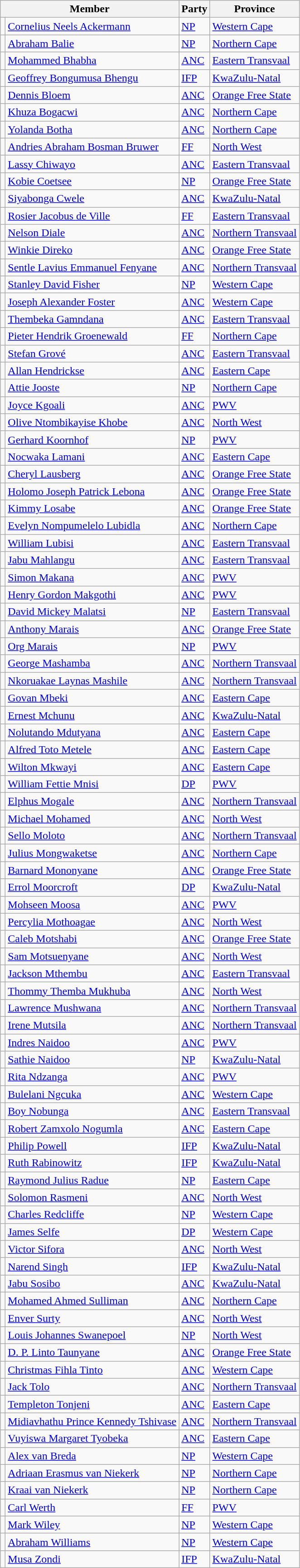<table class="wikitable sortable">
<tr>
<th colspan="2">Member</th>
<th>Party</th>
<th>Province</th>
</tr>
<tr>
<td></td>
<td><a href='#'>Cornelius Neels Ackermann</a></td>
<td><a href='#'>NP</a></td>
<td><a href='#'>Western Cape</a></td>
</tr>
<tr>
<td></td>
<td><a href='#'>Abraham Balie</a></td>
<td><a href='#'>NP</a></td>
<td><a href='#'>Northern Cape</a></td>
</tr>
<tr>
<td></td>
<td><a href='#'>Mohammed Bhabha</a></td>
<td><a href='#'>ANC</a></td>
<td><a href='#'>Eastern Transvaal</a></td>
</tr>
<tr>
<td></td>
<td><a href='#'>Geoffrey Bongumusa Bhengu</a></td>
<td><a href='#'>IFP</a></td>
<td><a href='#'>KwaZulu-Natal</a></td>
</tr>
<tr>
<td></td>
<td><a href='#'>Dennis Bloem</a></td>
<td><a href='#'>ANC</a></td>
<td><a href='#'>Orange Free State</a></td>
</tr>
<tr>
<td></td>
<td><a href='#'>Khuza Bogacwi</a></td>
<td><a href='#'>ANC</a></td>
<td><a href='#'>Northern Cape</a></td>
</tr>
<tr>
<td></td>
<td><a href='#'>Yolanda Botha</a></td>
<td><a href='#'>ANC</a></td>
<td><a href='#'>Northern Cape</a></td>
</tr>
<tr>
<td></td>
<td><a href='#'>Andries Abraham Bosman Bruwer</a></td>
<td><a href='#'>FF</a></td>
<td><a href='#'>North West</a></td>
</tr>
<tr>
<td></td>
<td><a href='#'>Lassy Chiwayo</a></td>
<td><a href='#'>ANC</a></td>
<td><a href='#'>Eastern Transvaal</a></td>
</tr>
<tr>
<td></td>
<td><a href='#'>Kobie Coetsee</a></td>
<td><a href='#'>NP</a></td>
<td><a href='#'>Orange Free State</a></td>
</tr>
<tr>
<td></td>
<td><a href='#'>Siyabonga Cwele</a></td>
<td><a href='#'>ANC</a></td>
<td><a href='#'>KwaZulu-Natal</a></td>
</tr>
<tr>
<td></td>
<td><a href='#'>Rosier Jacobus de Ville</a></td>
<td><a href='#'>FF</a></td>
<td><a href='#'>Eastern Transvaal</a></td>
</tr>
<tr>
<td></td>
<td><a href='#'>Nelson Diale</a></td>
<td><a href='#'>ANC</a></td>
<td><a href='#'>Northern Transvaal</a></td>
</tr>
<tr>
<td></td>
<td><a href='#'>Winkie Direko</a></td>
<td><a href='#'>ANC</a></td>
<td><a href='#'>Orange Free State</a></td>
</tr>
<tr>
<td></td>
<td><a href='#'>Sentle Lavius Emmanuel Fenyane</a></td>
<td><a href='#'>ANC</a></td>
<td><a href='#'>Northern Transvaal</a></td>
</tr>
<tr>
<td></td>
<td><a href='#'>Stanley David Fisher</a></td>
<td><a href='#'>NP</a></td>
<td><a href='#'>Western Cape</a></td>
</tr>
<tr>
<td></td>
<td><a href='#'>Joseph Alexander Foster</a></td>
<td><a href='#'>ANC</a></td>
<td><a href='#'>Western Cape</a></td>
</tr>
<tr>
<td></td>
<td><a href='#'>Thembeka Gamndana</a></td>
<td><a href='#'>ANC</a></td>
<td><a href='#'>Eastern Transvaal</a></td>
</tr>
<tr>
<td></td>
<td><a href='#'>Pieter Hendrik Groenewald</a></td>
<td><a href='#'>FF</a></td>
<td><a href='#'>Northern Cape</a></td>
</tr>
<tr>
<td></td>
<td><a href='#'>Stefan Grové</a></td>
<td><a href='#'>ANC</a></td>
<td><a href='#'>Eastern Transvaal</a></td>
</tr>
<tr>
<td></td>
<td><a href='#'>Allan Hendrickse</a></td>
<td><a href='#'>ANC</a></td>
<td><a href='#'>Eastern Cape</a></td>
</tr>
<tr>
<td></td>
<td><a href='#'>Attie Jooste</a></td>
<td><a href='#'>NP</a></td>
<td><a href='#'>Northern Cape</a></td>
</tr>
<tr>
<td></td>
<td><a href='#'>Joyce Kgoali</a></td>
<td><a href='#'>ANC</a></td>
<td><a href='#'>PWV</a></td>
</tr>
<tr>
<td></td>
<td><a href='#'>Olive Ntombikayise Khobe</a></td>
<td><a href='#'>ANC</a></td>
<td><a href='#'>North West</a></td>
</tr>
<tr>
<td></td>
<td><a href='#'>Gerhard Koornhof</a></td>
<td><a href='#'>NP</a></td>
<td><a href='#'>PWV</a></td>
</tr>
<tr>
<td></td>
<td><a href='#'>Nocwaka Lamani</a></td>
<td><a href='#'>ANC</a></td>
<td><a href='#'>Eastern Cape</a></td>
</tr>
<tr>
<td></td>
<td><a href='#'>Cheryl Lausberg</a></td>
<td><a href='#'>ANC</a></td>
<td><a href='#'>Orange Free State</a></td>
</tr>
<tr>
<td></td>
<td><a href='#'>Holomo Joseph Patrick Lebona</a></td>
<td><a href='#'>ANC</a></td>
<td><a href='#'>Orange Free State</a></td>
</tr>
<tr>
<td></td>
<td><a href='#'>Kimmy Losabe</a></td>
<td><a href='#'>ANC</a></td>
<td><a href='#'>Orange Free State</a></td>
</tr>
<tr>
<td></td>
<td><a href='#'>Evelyn Nompumelelo Lubidla</a></td>
<td><a href='#'>ANC</a></td>
<td><a href='#'>Northern Cape</a></td>
</tr>
<tr>
<td></td>
<td><a href='#'>William Lubisi</a></td>
<td><a href='#'>ANC</a></td>
<td><a href='#'>Eastern Transvaal</a></td>
</tr>
<tr>
<td></td>
<td><a href='#'>Jabu Mahlangu</a></td>
<td><a href='#'>ANC</a></td>
<td><a href='#'>Eastern Transvaal</a></td>
</tr>
<tr>
<td></td>
<td><a href='#'>Simon Makana</a></td>
<td><a href='#'>ANC</a></td>
<td><a href='#'>PWV</a></td>
</tr>
<tr>
<td></td>
<td><a href='#'>Henry Gordon Makgothi</a></td>
<td><a href='#'>ANC</a></td>
<td><a href='#'>PWV</a></td>
</tr>
<tr>
<td></td>
<td><a href='#'>David Mickey Malatsi</a></td>
<td><a href='#'>NP</a></td>
<td><a href='#'>Eastern Transvaal</a></td>
</tr>
<tr>
<td></td>
<td><a href='#'>Anthony Marais</a></td>
<td><a href='#'>ANC</a></td>
<td><a href='#'>Orange Free State</a></td>
</tr>
<tr>
<td></td>
<td><a href='#'>Org Marais</a></td>
<td><a href='#'>NP</a></td>
<td><a href='#'>PWV</a></td>
</tr>
<tr>
<td></td>
<td><a href='#'>George Mashamba</a></td>
<td><a href='#'>ANC</a></td>
<td><a href='#'>Northern Transvaal</a></td>
</tr>
<tr>
<td></td>
<td><a href='#'>Nkoruakae Laynas Mashile</a></td>
<td><a href='#'>ANC</a></td>
<td><a href='#'>Northern Transvaal</a></td>
</tr>
<tr>
<td></td>
<td><a href='#'>Govan Mbeki</a></td>
<td><a href='#'>ANC</a></td>
<td><a href='#'>Eastern Cape</a></td>
</tr>
<tr>
<td></td>
<td><a href='#'>Ernest Mchunu</a></td>
<td><a href='#'>ANC</a></td>
<td><a href='#'>KwaZulu-Natal</a></td>
</tr>
<tr>
<td></td>
<td><a href='#'>Nolutando Mdutyana</a></td>
<td><a href='#'>ANC</a></td>
<td><a href='#'>Eastern Cape</a></td>
</tr>
<tr>
<td></td>
<td><a href='#'>Alfred Toto Metele</a></td>
<td><a href='#'>ANC</a></td>
<td><a href='#'>Eastern Cape</a></td>
</tr>
<tr>
<td></td>
<td><a href='#'>Wilton Mkwayi</a></td>
<td><a href='#'>ANC</a></td>
<td><a href='#'>Eastern Cape</a></td>
</tr>
<tr>
<td></td>
<td><a href='#'>William Fettie Mnisi</a></td>
<td><a href='#'>DP</a></td>
<td><a href='#'>PWV</a></td>
</tr>
<tr>
<td></td>
<td><a href='#'>Elphus Mogale</a></td>
<td><a href='#'>ANC</a></td>
<td><a href='#'>Northern Transvaal</a></td>
</tr>
<tr>
<td></td>
<td><a href='#'>Michael Mohamed</a></td>
<td><a href='#'>ANC</a></td>
<td><a href='#'>North West</a></td>
</tr>
<tr>
<td></td>
<td><a href='#'>Sello Moloto</a></td>
<td><a href='#'>ANC</a></td>
<td><a href='#'>Northern Transvaal</a></td>
</tr>
<tr>
<td></td>
<td><a href='#'>Julius Mongwaketse</a></td>
<td><a href='#'>ANC</a></td>
<td><a href='#'>Northern Cape</a></td>
</tr>
<tr>
<td></td>
<td><a href='#'>Barnard Mononyane</a></td>
<td><a href='#'>ANC</a></td>
<td><a href='#'>Orange Free State</a></td>
</tr>
<tr>
<td></td>
<td><a href='#'>Errol Moorcroft</a></td>
<td><a href='#'>DP</a></td>
<td><a href='#'>KwaZulu-Natal</a></td>
</tr>
<tr>
<td></td>
<td><a href='#'>Mohseen Moosa</a></td>
<td><a href='#'>ANC</a></td>
<td><a href='#'>PWV</a></td>
</tr>
<tr>
<td></td>
<td><a href='#'>Percylia Mothoagae</a></td>
<td><a href='#'>ANC</a></td>
<td><a href='#'>North West</a></td>
</tr>
<tr>
<td></td>
<td><a href='#'>Caleb Motshabi</a></td>
<td><a href='#'>ANC</a></td>
<td><a href='#'>Orange Free State</a></td>
</tr>
<tr>
<td></td>
<td><a href='#'>Sam Motsuenyane</a></td>
<td><a href='#'>ANC</a></td>
<td><a href='#'>North West</a></td>
</tr>
<tr>
<td></td>
<td><a href='#'>Jackson Mthembu</a></td>
<td><a href='#'>ANC</a></td>
<td><a href='#'>Eastern Transvaal</a></td>
</tr>
<tr>
<td></td>
<td><a href='#'>Thommy Themba Mukhuba</a></td>
<td><a href='#'>ANC</a></td>
<td><a href='#'>North West</a></td>
</tr>
<tr>
<td></td>
<td><a href='#'>Lawrence Mushwana</a></td>
<td><a href='#'>ANC</a></td>
<td><a href='#'>Northern Transvaal</a></td>
</tr>
<tr>
<td></td>
<td><a href='#'>Irene Mutsila</a></td>
<td><a href='#'>ANC</a></td>
<td><a href='#'>Northern Transvaal</a></td>
</tr>
<tr>
<td></td>
<td><a href='#'>Indres Naidoo</a></td>
<td><a href='#'>ANC</a></td>
<td><a href='#'>PWV</a></td>
</tr>
<tr>
<td></td>
<td><a href='#'>Sathie Naidoo</a></td>
<td><a href='#'>NP</a></td>
<td><a href='#'>KwaZulu-Natal</a></td>
</tr>
<tr>
<td></td>
<td><a href='#'>Rita Ndzanga</a></td>
<td><a href='#'>ANC</a></td>
<td><a href='#'>PWV</a></td>
</tr>
<tr>
<td></td>
<td><a href='#'>Bulelani Ngcuka</a></td>
<td><a href='#'>ANC</a></td>
<td><a href='#'>Western Cape</a></td>
</tr>
<tr>
<td></td>
<td><a href='#'>Boy Nobunga</a></td>
<td><a href='#'>ANC</a></td>
<td><a href='#'>Eastern Transvaal</a></td>
</tr>
<tr>
<td></td>
<td><a href='#'>Robert Zamxolo Nogumla</a></td>
<td><a href='#'>ANC</a></td>
<td><a href='#'>Eastern Cape</a></td>
</tr>
<tr>
<td></td>
<td><a href='#'>Philip Powell</a></td>
<td><a href='#'>IFP</a></td>
<td><a href='#'>KwaZulu-Natal</a></td>
</tr>
<tr>
<td></td>
<td><a href='#'>Ruth Rabinowitz</a></td>
<td><a href='#'>IFP</a></td>
<td><a href='#'>KwaZulu-Natal</a></td>
</tr>
<tr>
<td></td>
<td><a href='#'>Raymond Julius Radue</a></td>
<td><a href='#'>NP</a></td>
<td><a href='#'>Eastern Cape</a></td>
</tr>
<tr>
<td></td>
<td><a href='#'>Solomon Rasmeni</a></td>
<td><a href='#'>ANC</a></td>
<td><a href='#'>North West</a></td>
</tr>
<tr>
<td></td>
<td><a href='#'>Charles Redcliffe</a></td>
<td><a href='#'>NP</a></td>
<td><a href='#'>Western Cape</a></td>
</tr>
<tr>
<td></td>
<td><a href='#'>James Selfe</a></td>
<td><a href='#'>DP</a></td>
<td><a href='#'>Western Cape</a></td>
</tr>
<tr>
<td></td>
<td><a href='#'>Victor Sifora</a></td>
<td><a href='#'>ANC</a></td>
<td><a href='#'>North West</a></td>
</tr>
<tr>
<td></td>
<td><a href='#'>Narend Singh</a></td>
<td><a href='#'>IFP</a></td>
<td><a href='#'>KwaZulu-Natal</a></td>
</tr>
<tr>
<td></td>
<td><a href='#'>Jabu Sosibo</a></td>
<td><a href='#'>ANC</a></td>
<td><a href='#'>KwaZulu-Natal</a></td>
</tr>
<tr>
<td></td>
<td><a href='#'>Mohamed Ahmed Sulliman</a></td>
<td><a href='#'>ANC</a></td>
<td><a href='#'>Northern Cape</a></td>
</tr>
<tr>
<td></td>
<td><a href='#'>Enver Surty</a></td>
<td><a href='#'>ANC</a></td>
<td><a href='#'>North West</a></td>
</tr>
<tr>
<td></td>
<td><a href='#'>Louis Johannes Swanepoel</a></td>
<td><a href='#'>NP</a></td>
<td><a href='#'>North West</a></td>
</tr>
<tr>
<td></td>
<td><a href='#'>D. P. Linto Taunyane</a></td>
<td><a href='#'>ANC</a></td>
<td><a href='#'>Orange Free State</a></td>
</tr>
<tr>
<td></td>
<td><a href='#'>Christmas Fihla Tinto</a></td>
<td><a href='#'>ANC</a></td>
<td><a href='#'>Western Cape</a></td>
</tr>
<tr>
<td></td>
<td><a href='#'>Jack Tolo</a></td>
<td><a href='#'>ANC</a></td>
<td><a href='#'>Northern Transvaal</a></td>
</tr>
<tr>
<td></td>
<td><a href='#'>Templeton Tonjeni</a></td>
<td><a href='#'>ANC</a></td>
<td><a href='#'>Eastern Cape</a></td>
</tr>
<tr>
<td></td>
<td><a href='#'>Midiavhathu Prince Kennedy Tshivase</a></td>
<td><a href='#'>ANC</a></td>
<td><a href='#'>Northern Transvaal</a></td>
</tr>
<tr>
<td></td>
<td><a href='#'>Vuyiswa Margaret Tyobeka</a></td>
<td><a href='#'>ANC</a></td>
<td><a href='#'>Eastern Cape</a></td>
</tr>
<tr>
<td></td>
<td><a href='#'>Alex van Breda</a></td>
<td><a href='#'>NP</a></td>
<td><a href='#'>Western Cape</a></td>
</tr>
<tr>
<td></td>
<td><a href='#'>Adriaan Erasmus van Niekerk</a></td>
<td><a href='#'>NP</a></td>
<td><a href='#'>Northern Cape</a></td>
</tr>
<tr>
<td></td>
<td><a href='#'>Kraai van Niekerk</a></td>
<td><a href='#'>NP</a></td>
<td><a href='#'>Northern Cape</a></td>
</tr>
<tr>
<td></td>
<td><a href='#'>Carl Werth</a></td>
<td><a href='#'>FF</a></td>
<td><a href='#'>PWV</a></td>
</tr>
<tr>
<td></td>
<td><a href='#'>Mark Wiley</a></td>
<td><a href='#'>NP</a></td>
<td><a href='#'>Western Cape</a></td>
</tr>
<tr>
<td></td>
<td><a href='#'>Abraham Williams</a></td>
<td><a href='#'>NP</a></td>
<td><a href='#'>Western Cape</a></td>
</tr>
<tr>
<td></td>
<td><a href='#'>Musa Zondi</a></td>
<td><a href='#'>IFP</a></td>
<td><a href='#'>KwaZulu-Natal</a></td>
</tr>
</table>
